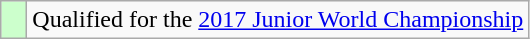<table class="wikitable" style="text-align: left;">
<tr>
<td width=10px bgcolor=#ccffcc></td>
<td>Qualified for the <a href='#'>2017 Junior World Championship</a></td>
</tr>
</table>
